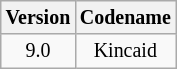<table class="wikitable" style="font-size: smaller; text-align: center;">
<tr>
<th>Version</th>
<th>Codename</th>
</tr>
<tr>
<td>9.0</td>
<td>Kincaid</td>
</tr>
</table>
